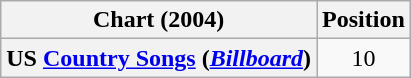<table class="wikitable plainrowheaders">
<tr>
<th scope="col">Chart (2004)</th>
<th scope="col">Position</th>
</tr>
<tr>
<th scope="row">US <a href='#'>Country Songs</a> (<em><a href='#'>Billboard</a></em>)</th>
<td align="center">10</td>
</tr>
</table>
